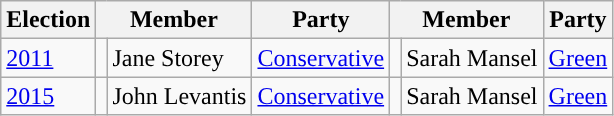<table class="wikitable">
<tr>
<th>Election</th>
<th colspan="2">Member</th>
<th>Party</th>
<th colspan="2">Member</th>
<th>Party</th>
</tr>
<tr>
<td><a href='#'>2011</a></td>
<td style="background-color: "></td>
<td>Jane Storey</td>
<td><a href='#'>Conservative</a></td>
<td style="background-color: "></td>
<td>Sarah Mansel</td>
<td><a href='#'>Green</a></td>
</tr>
<tr>
<td><a href='#'>2015</a></td>
<td style="background-color: "></td>
<td>John Levantis</td>
<td><a href='#'>Conservative</a></td>
<td style="background-color: "></td>
<td>Sarah Mansel</td>
<td><a href='#'>Green</a></td>
</tr>
</table>
